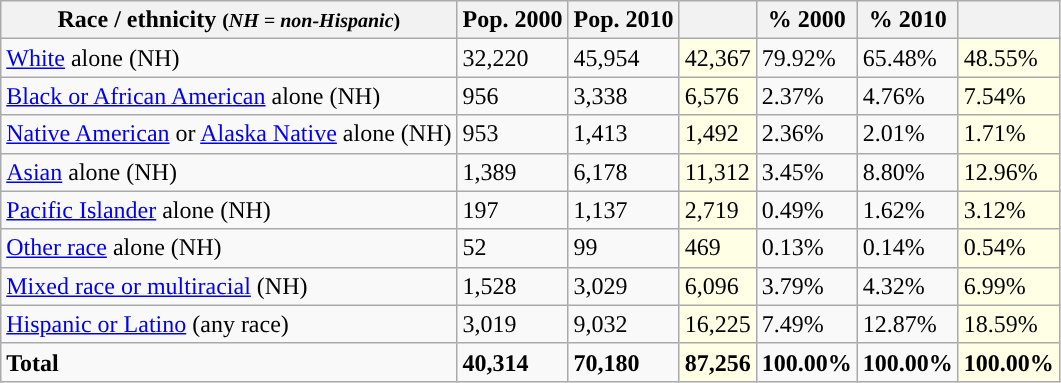<table class="wikitable">
<tr>
<th>Race / ethnicity <small>(<em>NH = non-Hispanic</em>)</small></th>
<th>Pop. 2000</th>
<th>Pop. 2010</th>
<th></th>
<th>% 2000</th>
<th>% 2010</th>
<th></th>
</tr>
<tr>
<td><a href='#'>White</a> alone (NH)</td>
<td>32,220</td>
<td>45,954</td>
<td style='background: #ffffe6;'>42,367</td>
<td>79.92%</td>
<td>65.48%</td>
<td style='background: #ffffe6;'>48.55%</td>
</tr>
<tr>
<td><a href='#'>Black or African American</a> alone (NH)</td>
<td>956</td>
<td>3,338</td>
<td style='background: #ffffe6;'>6,576</td>
<td>2.37%</td>
<td>4.76%</td>
<td style='background: #ffffe6;'>7.54%</td>
</tr>
<tr>
<td><a href='#'>Native American</a> or <a href='#'>Alaska Native</a> alone (NH)</td>
<td>953</td>
<td>1,413</td>
<td style='background: #ffffe6;'>1,492</td>
<td>2.36%</td>
<td>2.01%</td>
<td style='background: #ffffe6;'>1.71%</td>
</tr>
<tr>
<td><a href='#'>Asian</a> alone (NH)</td>
<td>1,389</td>
<td>6,178</td>
<td style='background: #ffffe6;'>11,312</td>
<td>3.45%</td>
<td>8.80%</td>
<td style='background: #ffffe6;'>12.96%</td>
</tr>
<tr>
<td><a href='#'>Pacific Islander</a> alone (NH)</td>
<td>197</td>
<td>1,137</td>
<td style='background: #ffffe6;'>2,719</td>
<td>0.49%</td>
<td>1.62%</td>
<td style='background: #ffffe6;'>3.12%</td>
</tr>
<tr>
<td><a href='#'>Other race</a> alone (NH)</td>
<td>52</td>
<td>99</td>
<td style='background: #ffffe6;'>469</td>
<td>0.13%</td>
<td>0.14%</td>
<td style='background: #ffffe6;'>0.54%</td>
</tr>
<tr>
<td><a href='#'>Mixed race or multiracial</a> (NH)</td>
<td>1,528</td>
<td>3,029</td>
<td style='background: #ffffe6;'>6,096</td>
<td>3.79%</td>
<td>4.32%</td>
<td style='background: #ffffe6;'>6.99%</td>
</tr>
<tr>
<td><a href='#'>Hispanic or Latino</a> (any race)</td>
<td>3,019</td>
<td>9,032</td>
<td style='background: #ffffe6;'>16,225</td>
<td>7.49%</td>
<td>12.87%</td>
<td style='background: #ffffe6;'>18.59%</td>
</tr>
<tr>
<td><strong>Total</strong></td>
<td><strong>40,314</strong></td>
<td><strong>70,180</strong></td>
<td style='background: #ffffe6;'><strong>87,256</strong></td>
<td><strong>100.00%</strong></td>
<td><strong>100.00%</strong></td>
<td style='background: #ffffe6;'><strong>100.00%</strong></td>
</tr>
</table>
